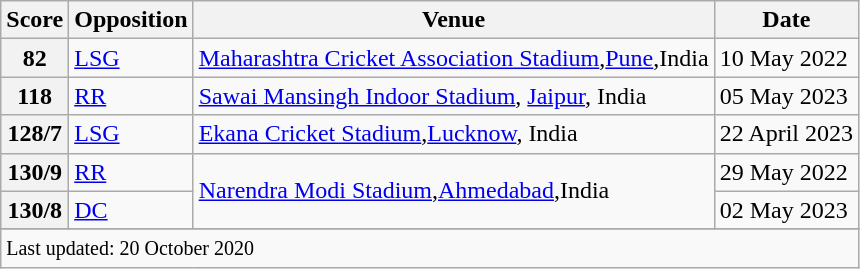<table class="wikitable">
<tr>
<th><strong>Score</strong></th>
<th><strong>Opposition</strong></th>
<th><strong>Venue</strong></th>
<th><strong>Date</strong></th>
</tr>
<tr>
<th>82</th>
<td><a href='#'>LSG</a></td>
<td><a href='#'>Maharashtra Cricket Association Stadium</a>,<a href='#'>Pune</a>,India</td>
<td>10 May 2022</td>
</tr>
<tr>
<th>118</th>
<td><a href='#'>RR</a></td>
<td><a href='#'>Sawai Mansingh Indoor Stadium</a>, <a href='#'>Jaipur</a>, India</td>
<td>05 May 2023</td>
</tr>
<tr>
<th>128/7</th>
<td><a href='#'>LSG</a></td>
<td><a href='#'>Ekana Cricket Stadium</a>,<a href='#'>Lucknow</a>, India</td>
<td>22 April 2023</td>
</tr>
<tr>
<th>130/9</th>
<td><a href='#'>RR</a></td>
<td rowspan="2"><a href='#'>Narendra Modi Stadium</a>,<a href='#'>Ahmedabad</a>,India</td>
<td>29 May 2022</td>
</tr>
<tr>
<th>130/8</th>
<td><a href='#'>DC</a></td>
<td>02 May 2023</td>
</tr>
<tr>
</tr>
<tr class=sortbottom>
<td colspan="4"><small>Last updated: 20 October 2020</small></td>
</tr>
</table>
